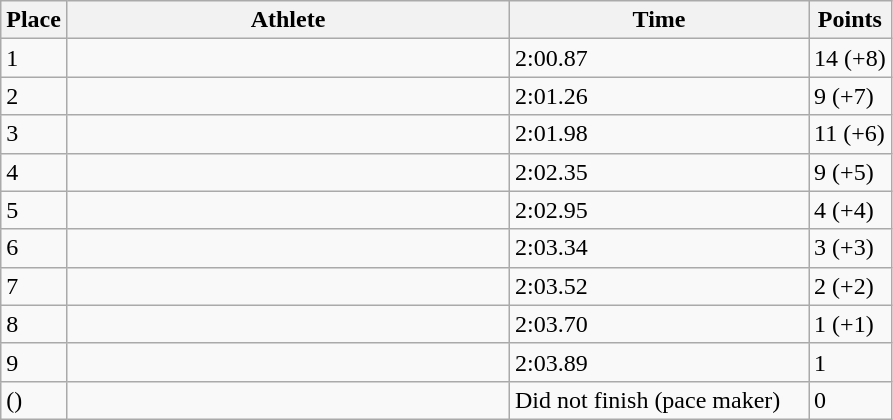<table class="wikitable sortable">
<tr>
<th>Place</th>
<th style="width:18em">Athlete</th>
<th style="width:12em">Time</th>
<th>Points</th>
</tr>
<tr>
<td>1</td>
<td></td>
<td>2:00.87</td>
<td>14 (+8)</td>
</tr>
<tr>
<td>2</td>
<td></td>
<td>2:01.26</td>
<td>9 (+7)</td>
</tr>
<tr>
<td>3</td>
<td></td>
<td>2:01.98</td>
<td>11 (+6)</td>
</tr>
<tr>
<td>4</td>
<td></td>
<td>2:02.35</td>
<td>9 (+5)</td>
</tr>
<tr>
<td>5</td>
<td></td>
<td>2:02.95</td>
<td>4 (+4)</td>
</tr>
<tr>
<td>6</td>
<td></td>
<td>2:03.34</td>
<td>3 (+3)</td>
</tr>
<tr>
<td>7</td>
<td></td>
<td>2:03.52</td>
<td>2 (+2)</td>
</tr>
<tr>
<td>8</td>
<td></td>
<td>2:03.70</td>
<td>1 (+1)</td>
</tr>
<tr>
<td>9</td>
<td></td>
<td>2:03.89</td>
<td>1</td>
</tr>
<tr>
<td data-sort-value=19> ()</td>
<td></td>
<td>Did not finish (pace maker)</td>
<td>0</td>
</tr>
</table>
